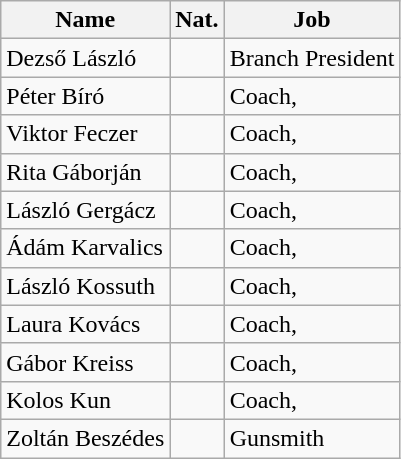<table class="wikitable">
<tr>
<th>Name</th>
<th>Nat.</th>
<th>Job</th>
</tr>
<tr>
<td>Dezső László</td>
<td></td>
<td>Branch President</td>
</tr>
<tr>
<td>Péter Bíró</td>
<td></td>
<td>Coach, </td>
</tr>
<tr>
<td>Viktor Feczer</td>
<td></td>
<td>Coach, </td>
</tr>
<tr>
<td>Rita Gáborján</td>
<td></td>
<td>Coach, </td>
</tr>
<tr>
<td>László Gergácz</td>
<td></td>
<td>Coach, </td>
</tr>
<tr>
<td>Ádám Karvalics</td>
<td></td>
<td>Coach, </td>
</tr>
<tr>
<td>László Kossuth</td>
<td></td>
<td>Coach, </td>
</tr>
<tr>
<td>Laura Kovács</td>
<td></td>
<td>Coach, </td>
</tr>
<tr>
<td>Gábor Kreiss</td>
<td></td>
<td>Coach, </td>
</tr>
<tr>
<td>Kolos Kun</td>
<td></td>
<td>Coach, </td>
</tr>
<tr>
<td>Zoltán Beszédes</td>
<td></td>
<td>Gunsmith</td>
</tr>
</table>
